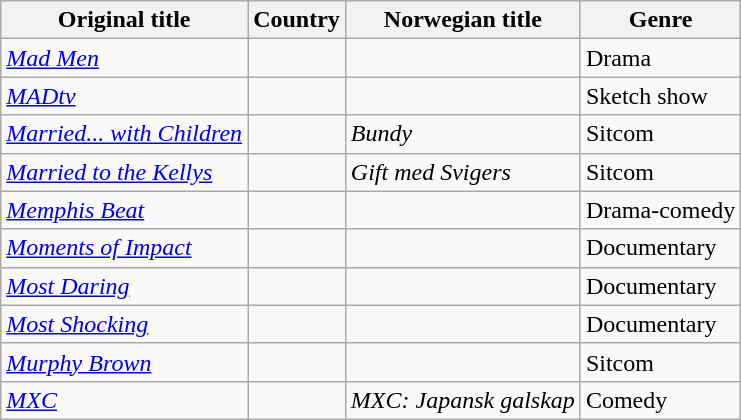<table class="wikitable">
<tr>
<th>Original title</th>
<th>Country</th>
<th>Norwegian title</th>
<th>Genre</th>
</tr>
<tr>
<td><em><a href='#'>Mad Men</a></em></td>
<td></td>
<td></td>
<td>Drama</td>
</tr>
<tr>
<td><em><a href='#'>MADtv</a></em></td>
<td></td>
<td></td>
<td>Sketch show</td>
</tr>
<tr>
<td><em><a href='#'>Married... with Children</a></em></td>
<td></td>
<td><em>Bundy</em></td>
<td>Sitcom</td>
</tr>
<tr>
<td><em><a href='#'>Married to the Kellys</a></em></td>
<td></td>
<td><em>Gift med Svigers</em></td>
<td>Sitcom</td>
</tr>
<tr>
<td><em><a href='#'>Memphis Beat</a></em></td>
<td></td>
<td></td>
<td>Drama-comedy</td>
</tr>
<tr>
<td><em><a href='#'>Moments of Impact</a></em></td>
<td></td>
<td></td>
<td>Documentary</td>
</tr>
<tr>
<td><em><a href='#'>Most Daring</a></em></td>
<td></td>
<td></td>
<td>Documentary</td>
</tr>
<tr>
<td><em><a href='#'>Most Shocking</a></em></td>
<td></td>
<td></td>
<td>Documentary</td>
</tr>
<tr>
<td><em><a href='#'>Murphy Brown</a></em></td>
<td></td>
<td></td>
<td>Sitcom</td>
</tr>
<tr>
<td><em><a href='#'>MXC</a></em></td>
<td></td>
<td><em>MXC: Japansk galskap</em></td>
<td>Comedy</td>
</tr>
</table>
